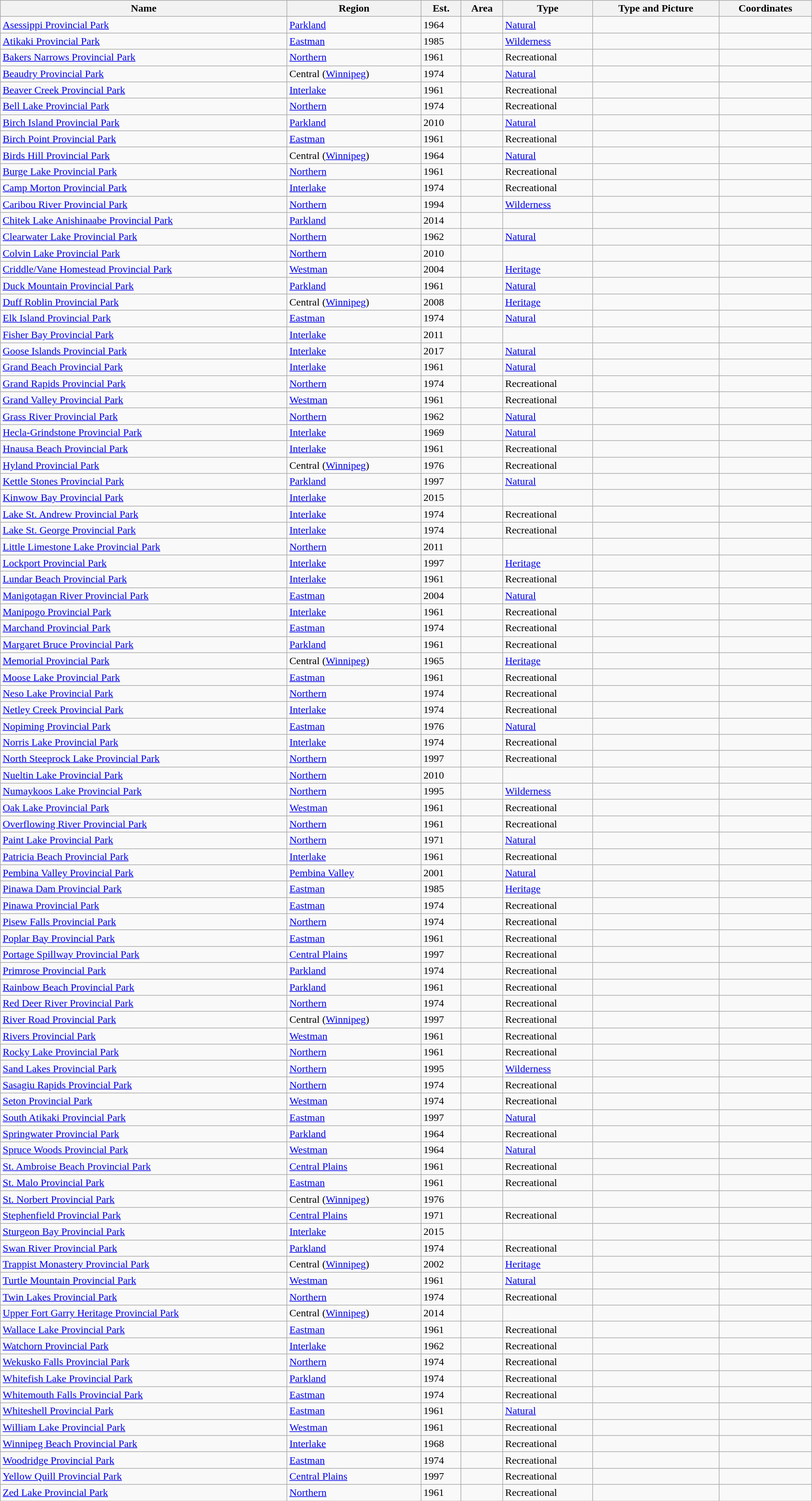<table class="wikitable sortable" style="width:100%">
<tr>
<th>Name</th>
<th>Region</th>
<th>Est.</th>
<th>Area</th>
<th>Type</th>
<th>Type and Picture</th>
<th>Coordinates</th>
</tr>
<tr>
<td><a href='#'>Asessippi Provincial Park</a></td>
<td><a href='#'>Parkland</a></td>
<td>1964</td>
<td></td>
<td><a href='#'>Natural</a></td>
<td></td>
<td></td>
</tr>
<tr>
<td><a href='#'>Atikaki Provincial Park</a></td>
<td><a href='#'>Eastman</a></td>
<td>1985</td>
<td></td>
<td><a href='#'>Wilderness</a></td>
<td></td>
<td></td>
</tr>
<tr>
<td><a href='#'>Bakers Narrows Provincial Park</a></td>
<td><a href='#'>Northern</a></td>
<td>1961</td>
<td></td>
<td>Recreational</td>
<td></td>
<td></td>
</tr>
<tr>
<td><a href='#'>Beaudry Provincial Park</a></td>
<td>Central (<a href='#'>Winnipeg</a>)</td>
<td>1974</td>
<td></td>
<td><a href='#'>Natural</a></td>
<td></td>
<td></td>
</tr>
<tr>
<td><a href='#'>Beaver Creek Provincial Park</a></td>
<td><a href='#'>Interlake</a></td>
<td>1961</td>
<td></td>
<td>Recreational</td>
<td></td>
<td></td>
</tr>
<tr>
<td><a href='#'>Bell Lake Provincial Park</a></td>
<td><a href='#'>Northern</a></td>
<td>1974</td>
<td></td>
<td>Recreational</td>
<td></td>
<td></td>
</tr>
<tr>
<td><a href='#'>Birch Island Provincial Park</a></td>
<td><a href='#'>Parkland</a></td>
<td>2010</td>
<td></td>
<td><a href='#'>Natural</a></td>
<td></td>
<td></td>
</tr>
<tr>
<td><a href='#'>Birch Point Provincial Park</a></td>
<td><a href='#'>Eastman</a></td>
<td>1961</td>
<td></td>
<td>Recreational</td>
<td></td>
<td></td>
</tr>
<tr>
<td><a href='#'>Birds Hill Provincial Park</a></td>
<td>Central (<a href='#'>Winnipeg</a>)</td>
<td>1964</td>
<td></td>
<td><a href='#'>Natural</a></td>
<td></td>
<td></td>
</tr>
<tr>
<td><a href='#'>Burge Lake Provincial Park</a></td>
<td><a href='#'>Northern</a></td>
<td>1961</td>
<td></td>
<td>Recreational</td>
<td></td>
<td></td>
</tr>
<tr>
<td><a href='#'>Camp Morton Provincial Park</a></td>
<td><a href='#'>Interlake</a></td>
<td>1974</td>
<td></td>
<td>Recreational</td>
<td></td>
<td></td>
</tr>
<tr>
<td><a href='#'>Caribou River Provincial Park</a></td>
<td><a href='#'>Northern</a></td>
<td>1994</td>
<td></td>
<td><a href='#'>Wilderness</a></td>
<td></td>
<td></td>
</tr>
<tr>
<td><a href='#'>Chitek Lake Anishinaabe Provincial Park</a></td>
<td><a href='#'>Parkland</a></td>
<td>2014</td>
<td></td>
<td></td>
<td></td>
<td></td>
</tr>
<tr>
<td><a href='#'>Clearwater Lake Provincial Park</a></td>
<td><a href='#'>Northern</a></td>
<td>1962</td>
<td></td>
<td><a href='#'>Natural</a></td>
<td></td>
<td></td>
</tr>
<tr>
<td><a href='#'>Colvin Lake Provincial Park</a></td>
<td><a href='#'>Northern</a></td>
<td>2010</td>
<td></td>
<td></td>
<td></td>
<td></td>
</tr>
<tr>
<td><a href='#'>Criddle/Vane Homestead Provincial Park</a></td>
<td><a href='#'>Westman</a></td>
<td>2004</td>
<td></td>
<td><a href='#'>Heritage</a></td>
<td></td>
<td></td>
</tr>
<tr>
<td><a href='#'>Duck Mountain Provincial Park</a></td>
<td><a href='#'>Parkland</a></td>
<td>1961</td>
<td></td>
<td><a href='#'>Natural</a></td>
<td></td>
<td></td>
</tr>
<tr>
<td><a href='#'>Duff Roblin Provincial Park</a></td>
<td>Central (<a href='#'>Winnipeg</a>)</td>
<td>2008</td>
<td></td>
<td><a href='#'>Heritage</a></td>
<td></td>
<td></td>
</tr>
<tr>
<td><a href='#'>Elk Island Provincial Park</a></td>
<td><a href='#'>Eastman</a></td>
<td>1974</td>
<td></td>
<td><a href='#'>Natural</a></td>
<td></td>
<td></td>
</tr>
<tr>
<td><a href='#'>Fisher Bay Provincial Park</a></td>
<td><a href='#'>Interlake</a></td>
<td>2011</td>
<td></td>
<td></td>
<td></td>
<td></td>
</tr>
<tr>
<td><a href='#'>Goose Islands Provincial Park</a></td>
<td><a href='#'>Interlake</a></td>
<td>2017</td>
<td></td>
<td><a href='#'>Natural</a></td>
<td></td>
<td></td>
</tr>
<tr>
<td><a href='#'>Grand Beach Provincial Park</a></td>
<td><a href='#'>Interlake</a></td>
<td>1961</td>
<td></td>
<td><a href='#'>Natural</a></td>
<td></td>
<td></td>
</tr>
<tr>
<td><a href='#'>Grand Rapids Provincial Park</a></td>
<td><a href='#'>Northern</a></td>
<td>1974</td>
<td></td>
<td>Recreational</td>
<td></td>
<td></td>
</tr>
<tr>
<td><a href='#'>Grand Valley Provincial Park</a></td>
<td><a href='#'>Westman</a></td>
<td>1961</td>
<td></td>
<td>Recreational</td>
<td></td>
<td></td>
</tr>
<tr>
<td><a href='#'>Grass River Provincial Park</a></td>
<td><a href='#'>Northern</a></td>
<td>1962</td>
<td></td>
<td><a href='#'>Natural</a></td>
<td></td>
<td></td>
</tr>
<tr>
<td><a href='#'>Hecla-Grindstone Provincial Park</a></td>
<td><a href='#'>Interlake</a></td>
<td>1969</td>
<td></td>
<td><a href='#'>Natural</a></td>
<td></td>
<td></td>
</tr>
<tr>
<td><a href='#'>Hnausa Beach Provincial Park</a></td>
<td><a href='#'>Interlake</a></td>
<td>1961</td>
<td></td>
<td>Recreational</td>
<td></td>
<td></td>
</tr>
<tr>
<td><a href='#'>Hyland Provincial Park</a></td>
<td>Central (<a href='#'>Winnipeg</a>)</td>
<td>1976</td>
<td></td>
<td>Recreational</td>
<td></td>
<td></td>
</tr>
<tr>
<td><a href='#'>Kettle Stones Provincial Park</a></td>
<td><a href='#'>Parkland</a></td>
<td>1997</td>
<td></td>
<td><a href='#'>Natural</a></td>
<td></td>
<td></td>
</tr>
<tr>
<td><a href='#'>Kinwow Bay Provincial Park</a></td>
<td><a href='#'>Interlake</a></td>
<td>2015</td>
<td></td>
<td></td>
<td></td>
<td></td>
</tr>
<tr>
<td><a href='#'>Lake St. Andrew Provincial Park</a></td>
<td><a href='#'>Interlake</a></td>
<td>1974</td>
<td></td>
<td>Recreational</td>
<td></td>
<td></td>
</tr>
<tr>
<td><a href='#'>Lake St. George Provincial Park</a></td>
<td><a href='#'>Interlake</a></td>
<td>1974</td>
<td></td>
<td>Recreational</td>
<td></td>
<td></td>
</tr>
<tr>
<td><a href='#'>Little Limestone Lake Provincial Park</a></td>
<td><a href='#'>Northern</a></td>
<td>2011</td>
<td></td>
<td></td>
<td></td>
<td></td>
</tr>
<tr>
<td><a href='#'>Lockport Provincial Park</a></td>
<td><a href='#'>Interlake</a></td>
<td>1997</td>
<td></td>
<td><a href='#'>Heritage</a></td>
<td></td>
<td></td>
</tr>
<tr>
<td><a href='#'>Lundar Beach Provincial Park</a></td>
<td><a href='#'>Interlake</a></td>
<td>1961</td>
<td></td>
<td>Recreational</td>
<td></td>
<td></td>
</tr>
<tr>
<td><a href='#'>Manigotagan River Provincial Park</a></td>
<td><a href='#'>Eastman</a></td>
<td>2004</td>
<td></td>
<td><a href='#'>Natural</a></td>
<td></td>
<td></td>
</tr>
<tr>
<td><a href='#'>Manipogo Provincial Park</a></td>
<td><a href='#'>Interlake</a></td>
<td>1961</td>
<td></td>
<td>Recreational</td>
<td></td>
<td></td>
</tr>
<tr>
<td><a href='#'>Marchand Provincial Park</a></td>
<td><a href='#'>Eastman</a></td>
<td>1974</td>
<td></td>
<td>Recreational</td>
<td></td>
<td></td>
</tr>
<tr>
<td><a href='#'>Margaret Bruce Provincial Park</a></td>
<td><a href='#'>Parkland</a></td>
<td>1961</td>
<td></td>
<td>Recreational</td>
<td></td>
<td></td>
</tr>
<tr>
<td><a href='#'>Memorial Provincial Park</a></td>
<td>Central (<a href='#'>Winnipeg</a>)</td>
<td>1965</td>
<td></td>
<td><a href='#'>Heritage</a></td>
<td></td>
<td></td>
</tr>
<tr>
<td><a href='#'>Moose Lake Provincial Park</a></td>
<td><a href='#'>Eastman</a></td>
<td>1961</td>
<td></td>
<td>Recreational</td>
<td></td>
<td></td>
</tr>
<tr>
<td><a href='#'>Neso Lake Provincial Park</a></td>
<td><a href='#'>Northern</a></td>
<td>1974</td>
<td></td>
<td>Recreational</td>
<td></td>
<td></td>
</tr>
<tr>
<td><a href='#'>Netley Creek Provincial Park</a></td>
<td><a href='#'>Interlake</a></td>
<td>1974</td>
<td></td>
<td>Recreational</td>
<td></td>
<td></td>
</tr>
<tr>
<td><a href='#'>Nopiming Provincial Park</a></td>
<td><a href='#'>Eastman</a></td>
<td>1976</td>
<td></td>
<td><a href='#'>Natural</a></td>
<td></td>
<td></td>
</tr>
<tr>
<td><a href='#'>Norris Lake Provincial Park</a></td>
<td><a href='#'>Interlake</a></td>
<td>1974</td>
<td></td>
<td>Recreational</td>
<td></td>
<td></td>
</tr>
<tr>
<td><a href='#'>North Steeprock Lake Provincial Park</a></td>
<td><a href='#'>Northern</a></td>
<td>1997</td>
<td></td>
<td>Recreational</td>
<td></td>
<td></td>
</tr>
<tr>
<td><a href='#'>Nueltin Lake Provincial Park</a></td>
<td><a href='#'>Northern</a></td>
<td>2010</td>
<td></td>
<td></td>
<td></td>
<td></td>
</tr>
<tr>
<td><a href='#'>Numaykoos Lake Provincial Park</a></td>
<td><a href='#'>Northern</a></td>
<td>1995</td>
<td></td>
<td><a href='#'>Wilderness</a></td>
<td></td>
<td></td>
</tr>
<tr>
<td><a href='#'>Oak Lake Provincial Park</a></td>
<td><a href='#'>Westman</a></td>
<td>1961</td>
<td></td>
<td>Recreational</td>
<td></td>
<td></td>
</tr>
<tr>
<td><a href='#'>Overflowing River Provincial Park</a></td>
<td><a href='#'>Northern</a></td>
<td>1961</td>
<td></td>
<td>Recreational</td>
<td></td>
<td></td>
</tr>
<tr>
<td><a href='#'>Paint Lake Provincial Park</a></td>
<td><a href='#'>Northern</a></td>
<td>1971</td>
<td></td>
<td><a href='#'>Natural</a></td>
<td></td>
<td></td>
</tr>
<tr>
<td><a href='#'>Patricia Beach Provincial Park</a></td>
<td><a href='#'>Interlake</a></td>
<td>1961</td>
<td></td>
<td>Recreational</td>
<td></td>
<td></td>
</tr>
<tr>
<td><a href='#'>Pembina Valley Provincial Park</a></td>
<td><a href='#'>Pembina Valley</a></td>
<td>2001</td>
<td></td>
<td><a href='#'>Natural</a></td>
<td></td>
<td></td>
</tr>
<tr>
<td><a href='#'>Pinawa Dam Provincial Park</a></td>
<td><a href='#'>Eastman</a></td>
<td>1985</td>
<td></td>
<td><a href='#'>Heritage</a></td>
<td></td>
<td></td>
</tr>
<tr>
<td><a href='#'>Pinawa Provincial Park</a></td>
<td><a href='#'>Eastman</a></td>
<td>1974</td>
<td></td>
<td>Recreational</td>
<td></td>
<td></td>
</tr>
<tr>
<td><a href='#'>Pisew Falls Provincial Park</a></td>
<td><a href='#'>Northern</a></td>
<td>1974</td>
<td></td>
<td>Recreational</td>
<td></td>
<td></td>
</tr>
<tr>
<td><a href='#'>Poplar Bay Provincial Park</a></td>
<td><a href='#'>Eastman</a></td>
<td>1961</td>
<td></td>
<td>Recreational</td>
<td></td>
<td></td>
</tr>
<tr>
<td><a href='#'>Portage Spillway Provincial Park</a></td>
<td><a href='#'>Central Plains</a></td>
<td>1997</td>
<td></td>
<td>Recreational</td>
<td></td>
<td></td>
</tr>
<tr>
<td><a href='#'>Primrose Provincial Park</a></td>
<td><a href='#'>Parkland</a></td>
<td>1974</td>
<td></td>
<td>Recreational</td>
<td></td>
<td></td>
</tr>
<tr>
<td><a href='#'>Rainbow Beach Provincial Park</a></td>
<td><a href='#'>Parkland</a></td>
<td>1961</td>
<td></td>
<td>Recreational</td>
<td></td>
<td></td>
</tr>
<tr>
<td><a href='#'>Red Deer River Provincial Park</a></td>
<td><a href='#'>Northern</a></td>
<td>1974</td>
<td></td>
<td>Recreational</td>
<td></td>
<td></td>
</tr>
<tr>
<td><a href='#'>River Road Provincial Park</a></td>
<td>Central (<a href='#'>Winnipeg</a>)</td>
<td>1997</td>
<td></td>
<td>Recreational</td>
<td></td>
<td></td>
</tr>
<tr>
<td><a href='#'>Rivers Provincial Park</a></td>
<td><a href='#'>Westman</a></td>
<td>1961</td>
<td></td>
<td>Recreational</td>
<td></td>
<td></td>
</tr>
<tr>
<td><a href='#'>Rocky Lake Provincial Park</a></td>
<td><a href='#'>Northern</a></td>
<td>1961</td>
<td></td>
<td>Recreational</td>
<td></td>
<td></td>
</tr>
<tr>
<td><a href='#'>Sand Lakes Provincial Park</a></td>
<td><a href='#'>Northern</a></td>
<td>1995</td>
<td></td>
<td><a href='#'>Wilderness</a></td>
<td></td>
<td></td>
</tr>
<tr>
<td><a href='#'>Sasagiu Rapids Provincial Park</a></td>
<td><a href='#'>Northern</a></td>
<td>1974</td>
<td></td>
<td>Recreational</td>
<td></td>
<td></td>
</tr>
<tr>
<td><a href='#'>Seton Provincial Park</a></td>
<td><a href='#'>Westman</a></td>
<td>1974</td>
<td></td>
<td>Recreational</td>
<td></td>
<td></td>
</tr>
<tr>
<td><a href='#'>South Atikaki Provincial Park</a></td>
<td><a href='#'>Eastman</a></td>
<td>1997</td>
<td></td>
<td><a href='#'>Natural</a></td>
<td></td>
<td></td>
</tr>
<tr>
<td><a href='#'>Springwater Provincial Park</a></td>
<td><a href='#'>Parkland</a></td>
<td>1964</td>
<td></td>
<td>Recreational</td>
<td></td>
<td></td>
</tr>
<tr>
<td><a href='#'>Spruce Woods Provincial Park</a></td>
<td><a href='#'>Westman</a></td>
<td>1964</td>
<td></td>
<td><a href='#'>Natural</a></td>
<td></td>
<td></td>
</tr>
<tr>
<td><a href='#'>St. Ambroise Beach Provincial Park</a></td>
<td><a href='#'>Central Plains</a></td>
<td>1961</td>
<td></td>
<td>Recreational</td>
<td></td>
<td></td>
</tr>
<tr>
<td><a href='#'>St. Malo Provincial Park</a></td>
<td><a href='#'>Eastman</a></td>
<td>1961</td>
<td></td>
<td>Recreational</td>
<td></td>
<td></td>
</tr>
<tr>
<td><a href='#'>St. Norbert Provincial Park</a></td>
<td>Central (<a href='#'>Winnipeg</a>)</td>
<td>1976</td>
<td></td>
<td></td>
<td></td>
<td></td>
</tr>
<tr>
<td><a href='#'>Stephenfield Provincial Park</a></td>
<td><a href='#'>Central Plains</a></td>
<td>1971</td>
<td></td>
<td>Recreational</td>
<td></td>
<td></td>
</tr>
<tr>
<td><a href='#'>Sturgeon Bay Provincial Park</a></td>
<td><a href='#'>Interlake</a></td>
<td>2015</td>
<td></td>
<td></td>
<td></td>
<td></td>
</tr>
<tr>
<td><a href='#'>Swan River Provincial Park</a></td>
<td><a href='#'>Parkland</a></td>
<td>1974</td>
<td></td>
<td>Recreational</td>
<td></td>
<td></td>
</tr>
<tr>
<td><a href='#'>Trappist Monastery Provincial Park</a></td>
<td>Central (<a href='#'>Winnipeg</a>)</td>
<td>2002</td>
<td></td>
<td><a href='#'>Heritage</a></td>
<td></td>
<td></td>
</tr>
<tr>
<td><a href='#'>Turtle Mountain Provincial Park</a></td>
<td><a href='#'>Westman</a></td>
<td>1961</td>
<td></td>
<td><a href='#'>Natural</a></td>
<td></td>
<td></td>
</tr>
<tr>
<td><a href='#'>Twin Lakes Provincial Park</a></td>
<td><a href='#'>Northern</a></td>
<td>1974</td>
<td></td>
<td>Recreational</td>
<td></td>
<td></td>
</tr>
<tr>
<td><a href='#'>Upper Fort Garry Heritage Provincial Park</a></td>
<td>Central (<a href='#'>Winnipeg</a>)</td>
<td>2014</td>
<td></td>
<td></td>
<td></td>
<td></td>
</tr>
<tr>
<td><a href='#'>Wallace Lake Provincial Park</a></td>
<td><a href='#'>Eastman</a></td>
<td>1961</td>
<td></td>
<td>Recreational</td>
<td></td>
<td></td>
</tr>
<tr>
<td><a href='#'>Watchorn Provincial Park</a></td>
<td><a href='#'>Interlake</a></td>
<td>1962</td>
<td></td>
<td>Recreational</td>
<td></td>
<td></td>
</tr>
<tr>
<td><a href='#'>Wekusko Falls Provincial Park</a></td>
<td><a href='#'>Northern</a></td>
<td>1974</td>
<td></td>
<td>Recreational</td>
<td></td>
<td></td>
</tr>
<tr>
<td><a href='#'>Whitefish Lake Provincial Park</a></td>
<td><a href='#'>Parkland</a></td>
<td>1974</td>
<td></td>
<td>Recreational</td>
<td></td>
<td></td>
</tr>
<tr>
<td><a href='#'>Whitemouth Falls Provincial Park</a></td>
<td><a href='#'>Eastman</a></td>
<td>1974</td>
<td></td>
<td>Recreational</td>
<td></td>
<td></td>
</tr>
<tr>
<td><a href='#'>Whiteshell Provincial Park</a></td>
<td><a href='#'>Eastman</a></td>
<td>1961</td>
<td></td>
<td><a href='#'>Natural</a></td>
<td></td>
<td></td>
</tr>
<tr>
<td><a href='#'>William Lake Provincial Park</a></td>
<td><a href='#'>Westman</a></td>
<td>1961</td>
<td></td>
<td>Recreational</td>
<td></td>
<td></td>
</tr>
<tr>
<td><a href='#'>Winnipeg Beach Provincial Park</a></td>
<td><a href='#'>Interlake</a></td>
<td>1968</td>
<td></td>
<td>Recreational</td>
<td></td>
<td></td>
</tr>
<tr>
<td><a href='#'>Woodridge Provincial Park</a></td>
<td><a href='#'>Eastman</a></td>
<td>1974</td>
<td></td>
<td>Recreational</td>
<td></td>
<td></td>
</tr>
<tr>
<td><a href='#'>Yellow Quill Provincial Park</a></td>
<td><a href='#'>Central Plains</a></td>
<td>1997</td>
<td></td>
<td>Recreational</td>
<td></td>
<td></td>
</tr>
<tr>
<td><a href='#'>Zed Lake Provincial Park</a></td>
<td><a href='#'>Northern</a></td>
<td>1961</td>
<td></td>
<td>Recreational</td>
<td></td>
<td></td>
</tr>
</table>
